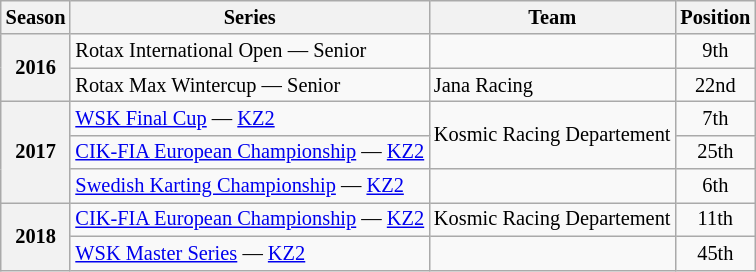<table class="wikitable" style="font-size: 85%; text-align:center">
<tr>
<th>Season</th>
<th>Series</th>
<th>Team</th>
<th>Position</th>
</tr>
<tr>
<th rowspan="2">2016</th>
<td align="left">Rotax International Open — Senior</td>
<td align="left"></td>
<td>9th</td>
</tr>
<tr>
<td align="left">Rotax Max Wintercup — Senior</td>
<td align="left">Jana Racing</td>
<td>22nd</td>
</tr>
<tr>
<th rowspan="3">2017</th>
<td align="left"><a href='#'>WSK Final Cup</a> — <a href='#'>KZ2</a></td>
<td rowspan="2" align="left">Kosmic Racing Departement</td>
<td>7th</td>
</tr>
<tr>
<td align="left"><a href='#'>CIK-FIA European Championship</a> — <a href='#'>KZ2</a></td>
<td>25th</td>
</tr>
<tr>
<td align="left"><a href='#'>Swedish Karting Championship</a> — <a href='#'>KZ2</a></td>
<td align="left"></td>
<td>6th</td>
</tr>
<tr>
<th rowspan="2">2018</th>
<td align="left"><a href='#'>CIK-FIA European Championship</a> — <a href='#'>KZ2</a></td>
<td>Kosmic Racing Departement</td>
<td>11th</td>
</tr>
<tr>
<td align="left"><a href='#'>WSK Master Series</a> — <a href='#'>KZ2</a></td>
<td align="left"></td>
<td>45th</td>
</tr>
</table>
